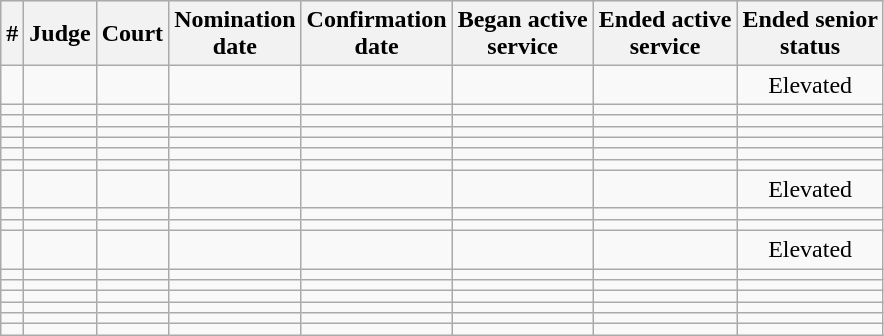<table class="sortable wikitable">
<tr bgcolor="#ececec">
<th>#</th>
<th>Judge</th>
<th>Court<br></th>
<th>Nomination<br>date</th>
<th>Confirmation<br>date</th>
<th>Began active<br>service</th>
<th>Ended active<br>service</th>
<th>Ended senior<br>status</th>
</tr>
<tr>
<td></td>
<td></td>
<td></td>
<td></td>
<td></td>
<td></td>
<td></td>
<td align="center">Elevated</td>
</tr>
<tr>
<td></td>
<td></td>
<td></td>
<td></td>
<td></td>
<td></td>
<td></td>
<td align="center"></td>
</tr>
<tr>
<td></td>
<td></td>
<td></td>
<td></td>
<td></td>
<td></td>
<td></td>
<td align="center"></td>
</tr>
<tr>
<td></td>
<td></td>
<td></td>
<td></td>
<td></td>
<td></td>
<td></td>
<td align="center"></td>
</tr>
<tr>
<td></td>
<td></td>
<td></td>
<td></td>
<td></td>
<td></td>
<td></td>
<td align="center"></td>
</tr>
<tr>
<td></td>
<td></td>
<td></td>
<td></td>
<td></td>
<td></td>
<td></td>
<td align="center"></td>
</tr>
<tr>
<td></td>
<td></td>
<td></td>
<td></td>
<td></td>
<td></td>
<td></td>
<td align="center"></td>
</tr>
<tr>
<td></td>
<td></td>
<td></td>
<td></td>
<td></td>
<td></td>
<td></td>
<td align="center">Elevated</td>
</tr>
<tr>
<td></td>
<td></td>
<td></td>
<td></td>
<td></td>
<td></td>
<td></td>
<td align="center"></td>
</tr>
<tr>
<td></td>
<td></td>
<td></td>
<td></td>
<td></td>
<td></td>
<td></td>
<td align="center"></td>
</tr>
<tr>
<td></td>
<td></td>
<td></td>
<td></td>
<td></td>
<td></td>
<td></td>
<td align="center">Elevated</td>
</tr>
<tr>
<td></td>
<td></td>
<td></td>
<td></td>
<td></td>
<td></td>
<td></td>
<td></td>
</tr>
<tr>
<td></td>
<td></td>
<td></td>
<td></td>
<td></td>
<td></td>
<td></td>
<td align="center"></td>
</tr>
<tr>
<td></td>
<td></td>
<td></td>
<td></td>
<td></td>
<td></td>
<td></td>
<td align="center"></td>
</tr>
<tr>
<td></td>
<td></td>
<td></td>
<td></td>
<td align="center"></td>
<td></td>
<td></td>
<td align="center"></td>
</tr>
<tr>
<td></td>
<td></td>
<td></td>
<td></td>
<td></td>
<td></td>
<td></td>
<td align="center"></td>
</tr>
<tr>
<td></td>
<td></td>
<td></td>
<td></td>
<td></td>
<td></td>
<td></td>
<td align="center"></td>
</tr>
</table>
